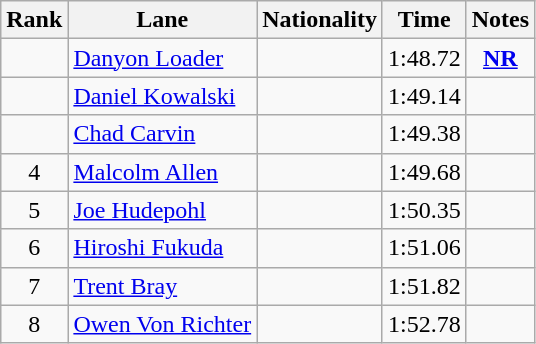<table class="wikitable sortable" style="text-align:center">
<tr>
<th>Rank</th>
<th>Lane</th>
<th>Nationality</th>
<th>Time</th>
<th>Notes</th>
</tr>
<tr>
<td></td>
<td align=left><a href='#'>Danyon Loader</a></td>
<td align=left></td>
<td>1:48.72</td>
<td><strong><a href='#'>NR</a></strong></td>
</tr>
<tr>
<td></td>
<td align=left><a href='#'>Daniel Kowalski</a></td>
<td align=left></td>
<td>1:49.14</td>
<td></td>
</tr>
<tr>
<td></td>
<td align=left><a href='#'>Chad Carvin</a></td>
<td align=left></td>
<td>1:49.38</td>
<td></td>
</tr>
<tr>
<td>4</td>
<td align=left><a href='#'>Malcolm Allen</a></td>
<td align=left></td>
<td>1:49.68</td>
<td></td>
</tr>
<tr>
<td>5</td>
<td align=left><a href='#'>Joe Hudepohl</a></td>
<td align=left></td>
<td>1:50.35</td>
<td></td>
</tr>
<tr>
<td>6</td>
<td align=left><a href='#'>Hiroshi Fukuda</a></td>
<td align=left></td>
<td>1:51.06</td>
<td></td>
</tr>
<tr>
<td>7</td>
<td align=left><a href='#'>Trent Bray</a></td>
<td align=left></td>
<td>1:51.82</td>
<td></td>
</tr>
<tr>
<td>8</td>
<td align=left><a href='#'>Owen Von Richter</a></td>
<td align=left></td>
<td>1:52.78</td>
<td></td>
</tr>
</table>
